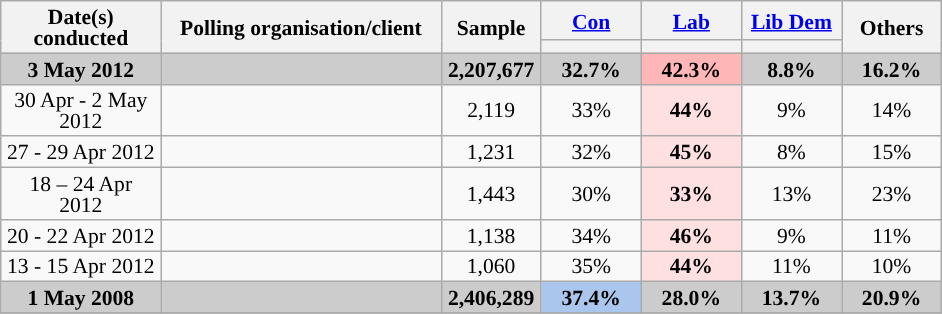<table class="wikitable sortable" style="text-align:center;font-size:90%;line-height:14px">
<tr>
<th style="width:100px;" rowspan="2">Date(s)<br>conducted</th>
<th style="width:180px;" rowspan="2">Polling organisation/client</th>
<th style="width:60px;" rowspan="2">Sample</th>
<th style="width:60px;" class="unsortable"><a href='#'>Con</a></th>
<th style="width:60px;" class="unsortable"><a href='#'>Lab</a></th>
<th style="width:60px;" class="unsortable"><a href='#'>Lib Dem</a></th>
<th style="width:60px;" rowspan="2" class="unsortable">Others</th>
</tr>
<tr>
<th class="unsortable" style="color:inherit;background:"></th>
<th class="unsortable" style="color:inherit;background:"></th>
<th class="unsortable" style="color:inherit;background:"></th>
</tr>
<tr>
<td style="background:#ccc;"><strong>3 May 2012</strong></td>
<td style="background:#ccc;"><strong></strong></td>
<td style="background:#ccc;"><strong> 2,207,677</strong></td>
<td style="background:#ccc;"><strong>32.7%</strong></td>
<td style="background:#FFB6B6;"><strong>42.3%</strong></td>
<td style="background:#ccc;"><strong>8.8%</strong></td>
<td style="background:#ccc;"><strong>16.2%</strong></td>
</tr>
<tr>
<td>30 Apr - 2 May 2012</td>
<td></td>
<td>2,119</td>
<td>33%</td>
<td style="background:#ffe0e0"><strong>44%</strong></td>
<td>9%</td>
<td>14%</td>
</tr>
<tr>
<td>27 - 29 Apr 2012</td>
<td></td>
<td>1,231</td>
<td>32%</td>
<td style="background:#ffe0e0"><strong>45%</strong></td>
<td>8%</td>
<td>15%</td>
</tr>
<tr>
<td>18 – 24 Apr 2012</td>
<td></td>
<td>1,443</td>
<td>30%</td>
<td style="background:#ffe0e0"><strong>33%</strong></td>
<td>13%</td>
<td>23%</td>
</tr>
<tr>
<td>20 - 22 Apr 2012</td>
<td></td>
<td>1,138</td>
<td>34%</td>
<td style="background:#ffe0e0"><strong>46%</strong></td>
<td>9%</td>
<td>11%</td>
</tr>
<tr>
<td>13 - 15 Apr 2012</td>
<td></td>
<td>1,060</td>
<td>35%</td>
<td style="background:#ffe0e0"><strong>44%</strong></td>
<td>11%</td>
<td>10%</td>
</tr>
<tr>
<td style="background:#ccc;"><strong>1 May 2008</strong></td>
<td style="background:#ccc;"><strong></strong></td>
<td style="background:#ccc;"><strong> 2,406,289</strong></td>
<td style="background:#aac6ec;"><strong>37.4%</strong></td>
<td style="background:#ccc;"><strong>28.0%</strong></td>
<td style="background:#ccc;"><strong>13.7%</strong></td>
<td style="background:#ccc;"><strong>20.9%</strong></td>
</tr>
<tr>
</tr>
</table>
